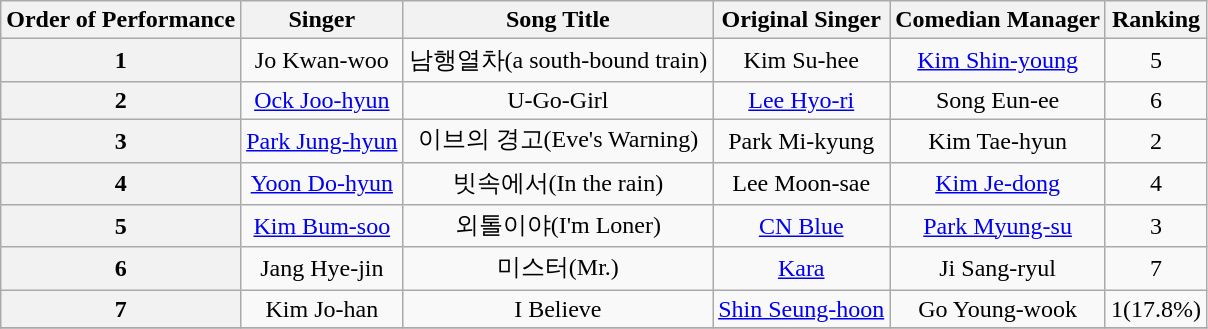<table class="wikitable">
<tr>
<th>Order of Performance</th>
<th>Singer</th>
<th>Song Title</th>
<th>Original Singer</th>
<th>Comedian Manager</th>
<th>Ranking</th>
</tr>
<tr align="center">
<th>1</th>
<td>Jo Kwan-woo</td>
<td>남행열차(a south-bound train)</td>
<td>Kim Su-hee</td>
<td><a href='#'>Kim Shin-young</a></td>
<td>5</td>
</tr>
<tr align="center">
<th>2</th>
<td><a href='#'>Ock Joo-hyun</a></td>
<td>U-Go-Girl</td>
<td><a href='#'>Lee Hyo-ri</a></td>
<td>Song Eun-ee</td>
<td>6</td>
</tr>
<tr align="center">
<th>3</th>
<td><a href='#'>Park Jung-hyun</a></td>
<td>이브의 경고(Eve's Warning)</td>
<td>Park Mi-kyung</td>
<td>Kim Tae-hyun</td>
<td>2</td>
</tr>
<tr align="center">
<th>4</th>
<td><a href='#'>Yoon Do-hyun</a></td>
<td>빗속에서(In the rain)</td>
<td>Lee Moon-sae</td>
<td><a href='#'>Kim Je-dong</a></td>
<td>4</td>
</tr>
<tr align="center">
<th>5</th>
<td><a href='#'>Kim Bum-soo</a></td>
<td>외톨이야(I'm Loner)</td>
<td><a href='#'>CN Blue</a></td>
<td><a href='#'>Park Myung-su</a></td>
<td>3</td>
</tr>
<tr align="center">
<th>6</th>
<td>Jang Hye-jin</td>
<td>미스터(Mr.)</td>
<td><a href='#'>Kara</a></td>
<td>Ji Sang-ryul</td>
<td>7</td>
</tr>
<tr align="center">
<th>7</th>
<td>Kim Jo-han</td>
<td>I Believe</td>
<td><a href='#'>Shin Seung-hoon</a></td>
<td>Go Young-wook</td>
<td>1(17.8%)</td>
</tr>
<tr>
</tr>
</table>
